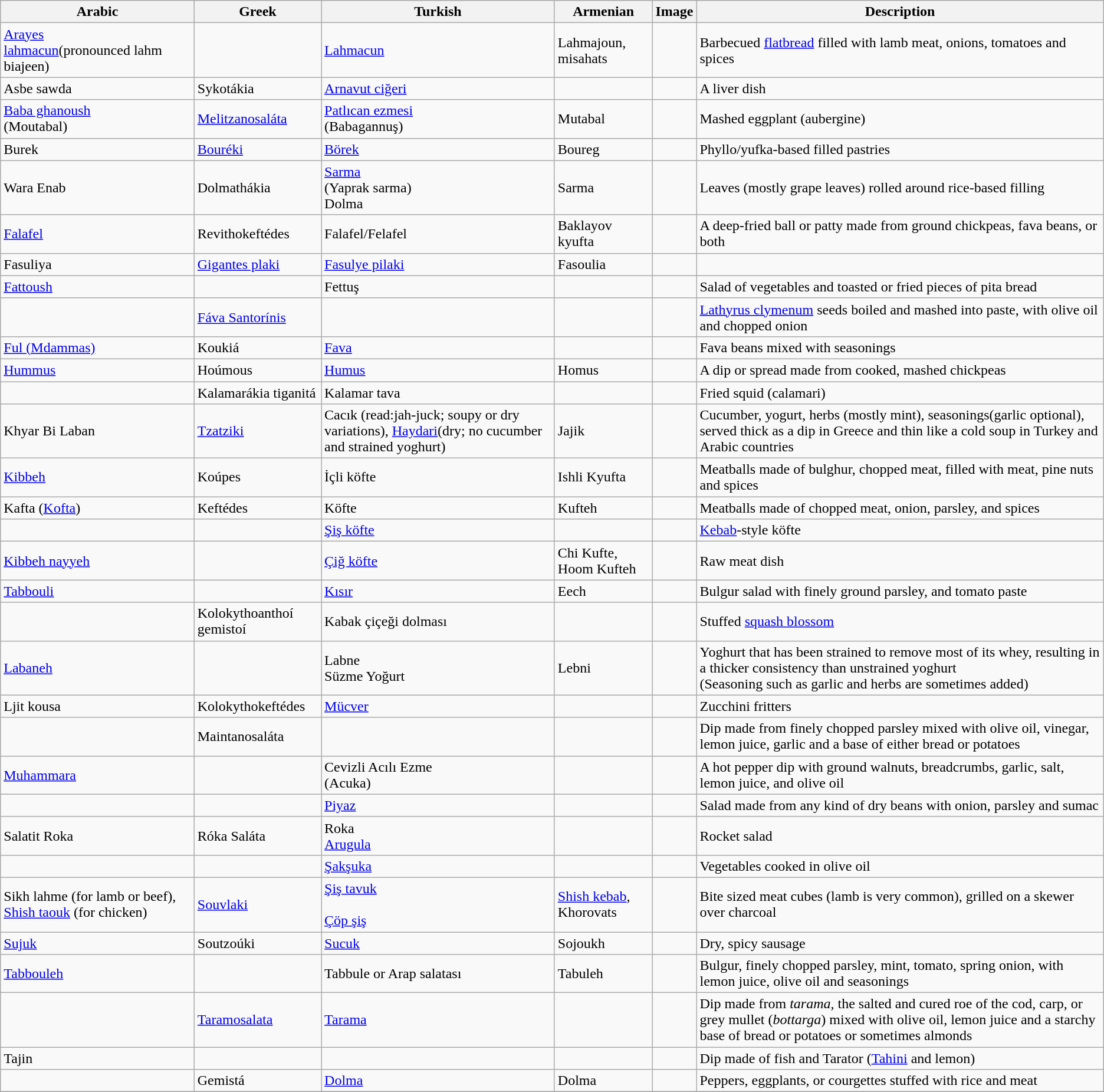<table class="wikitable sortable mw-collapsible mw-collapsed">
<tr>
<th>Arabic</th>
<th>Greek</th>
<th>Turkish</th>
<th>Armenian</th>
<th class="unsortable">Image</th>
<th class="unsortable">Description</th>
</tr>
<tr>
<td><a href='#'>Arayes</a><br><a href='#'>lahmacun</a>(pronounced lahm biajeen)</td>
<td></td>
<td><a href='#'>Lahmacun</a></td>
<td>Lahmajoun, misahats</td>
<td></td>
<td>Barbecued <a href='#'>flatbread</a> filled with lamb meat, onions, tomatoes and spices</td>
</tr>
<tr>
<td>Asbe sawda</td>
<td>Sykotákia</td>
<td><a href='#'>Arnavut ciğeri</a></td>
<td></td>
<td></td>
<td>A liver dish</td>
</tr>
<tr>
<td><a href='#'>Baba ghanoush</a> <br> (Moutabal)</td>
<td><a href='#'>Melitzanosaláta</a></td>
<td><a href='#'>Patlıcan ezmesi</a> <br> (Babagannuş)</td>
<td>Mutabal</td>
<td></td>
<td>Mashed eggplant (aubergine)</td>
</tr>
<tr>
<td>Burek</td>
<td><a href='#'>Bouréki</a></td>
<td><a href='#'>Börek</a></td>
<td>Boureg</td>
<td></td>
<td>Phyllo/yufka-based filled pastries</td>
</tr>
<tr>
<td>Wara Enab</td>
<td>Dolmathákia</td>
<td><a href='#'>Sarma</a> <br> (Yaprak sarma)<br>Dolma</td>
<td>Sarma</td>
<td></td>
<td>Leaves (mostly grape leaves) rolled around rice-based filling</td>
</tr>
<tr>
<td><a href='#'>Falafel</a></td>
<td>Revithokeftédes</td>
<td>Falafel/Felafel</td>
<td>Baklayov kyufta</td>
<td></td>
<td>A deep-fried ball or patty made from ground chickpeas, fava beans, or both</td>
</tr>
<tr>
<td>Fasuliya</td>
<td><a href='#'>Gigantes plaki</a></td>
<td><a href='#'>Fasulye pilaki</a></td>
<td>Fasoulia</td>
<td></td>
<td></td>
</tr>
<tr>
<td><a href='#'>Fattoush</a></td>
<td></td>
<td>Fettuş</td>
<td></td>
<td></td>
<td>Salad of vegetables and toasted or fried pieces of pita bread</td>
</tr>
<tr>
<td></td>
<td><a href='#'>Fáva Santorínis</a></td>
<td></td>
<td></td>
<td></td>
<td><a href='#'>Lathyrus clymenum</a> seeds boiled and mashed into paste, with olive oil and chopped onion</td>
</tr>
<tr>
<td><a href='#'>Ful (Mdammas)</a></td>
<td>Koukiá</td>
<td><a href='#'>Fava</a></td>
<td></td>
<td></td>
<td>Fava beans mixed with seasonings</td>
</tr>
<tr>
<td><a href='#'>Hummus</a></td>
<td>Hoúmous</td>
<td><a href='#'>Humus</a></td>
<td>Homus</td>
<td></td>
<td>A dip or spread made from cooked, mashed chickpeas</td>
</tr>
<tr>
<td></td>
<td>Kalamarákia tiganitá</td>
<td>Kalamar tava</td>
<td></td>
<td></td>
<td>Fried squid (calamari)</td>
</tr>
<tr>
<td>Khyar Bi Laban</td>
<td><a href='#'>Tzatziki</a></td>
<td>Cacık (read:jah-juck; soupy or dry variations), <a href='#'>Haydari</a>(dry; no cucumber and strained yoghurt)</td>
<td>Jajik</td>
<td></td>
<td>Cucumber, yogurt, herbs (mostly mint), seasonings(garlic optional), served thick as a dip in Greece and thin like a cold soup in Turkey and Arabic countries</td>
</tr>
<tr>
<td><a href='#'>Kibbeh</a></td>
<td>Koúpes</td>
<td>İçli köfte</td>
<td>Ishli Kyufta</td>
<td></td>
<td>Meatballs made of bulghur, chopped meat, filled with meat, pine nuts and spices</td>
</tr>
<tr>
<td>Kafta (<a href='#'>Kofta</a>)</td>
<td>Keftédes</td>
<td>Köfte</td>
<td>Kufteh</td>
<td></td>
<td>Meatballs made of chopped meat, onion, parsley, and spices</td>
</tr>
<tr>
<td></td>
<td></td>
<td><a href='#'>Şiş köfte</a></td>
<td></td>
<td></td>
<td><a href='#'>Kebab</a>-style köfte</td>
</tr>
<tr>
<td><a href='#'>Kibbeh nayyeh</a></td>
<td></td>
<td><a href='#'>Çiğ köfte</a></td>
<td>Chi Kufte, Hoom Kufteh</td>
<td></td>
<td>Raw meat dish</td>
</tr>
<tr>
<td><a href='#'>Tabbouli</a></td>
<td></td>
<td><a href='#'>Kısır</a></td>
<td>Eech</td>
<td></td>
<td>Bulgur salad with finely ground parsley, and tomato paste</td>
</tr>
<tr>
<td></td>
<td>Kolokythoanthoí gemistoí</td>
<td>Kabak çiçeği dolması</td>
<td></td>
<td></td>
<td>Stuffed <a href='#'>squash blossom</a></td>
</tr>
<tr>
<td><a href='#'>Labaneh</a></td>
<td></td>
<td>Labne<br>Süzme Yoğurt</td>
<td>Lebni</td>
<td></td>
<td>Yoghurt that has been strained to remove most of its whey, resulting in a thicker consistency than unstrained yoghurt<br>(Seasoning such as garlic and herbs are sometimes added)</td>
</tr>
<tr>
<td>Ljit kousa</td>
<td>Kolokythokeftédes</td>
<td><a href='#'>Mücver</a></td>
<td></td>
<td></td>
<td>Zucchini fritters</td>
</tr>
<tr>
<td></td>
<td>Maintanosaláta</td>
<td></td>
<td></td>
<td></td>
<td>Dip made from finely chopped parsley mixed with olive oil, vinegar, lemon juice, garlic and a base of either bread or potatoes</td>
</tr>
<tr>
<td><a href='#'>Muhammara</a></td>
<td></td>
<td>Cevizli Acılı Ezme <br> (Acuka)</td>
<td></td>
<td></td>
<td>A hot pepper dip with ground walnuts, breadcrumbs, garlic, salt, lemon juice, and olive oil</td>
</tr>
<tr>
<td></td>
<td></td>
<td><a href='#'>Piyaz</a></td>
<td></td>
<td></td>
<td>Salad made from any kind of dry beans with onion, parsley and sumac</td>
</tr>
<tr>
<td>Salatit Roka</td>
<td>Róka Saláta</td>
<td>Roka<br><a href='#'>Arugula</a></td>
<td></td>
<td></td>
<td>Rocket salad</td>
</tr>
<tr>
<td></td>
<td></td>
<td><a href='#'>Şakşuka</a></td>
<td></td>
<td></td>
<td>Vegetables cooked in olive oil</td>
</tr>
<tr>
<td>Sikh lahme (for lamb or beef), <a href='#'>Shish taouk</a> (for chicken)</td>
<td><a href='#'>Souvlaki</a></td>
<td><a href='#'>Şiş tavuk</a> <br><br> <a href='#'>Çöp şiş</a></td>
<td><a href='#'>Shish kebab</a>, Khorovats</td>
<td></td>
<td>Bite sized meat cubes (lamb is very common), grilled on a skewer over charcoal</td>
</tr>
<tr>
<td><a href='#'>Sujuk</a></td>
<td>Soutzoúki</td>
<td><a href='#'>Sucuk</a></td>
<td>Sojoukh</td>
<td></td>
<td>Dry, spicy sausage</td>
</tr>
<tr>
<td><a href='#'>Tabbouleh</a></td>
<td></td>
<td>Tabbule or Arap salatası</td>
<td>Tabuleh</td>
<td></td>
<td>Bulgur, finely chopped parsley, mint, tomato, spring onion, with lemon juice, olive oil and seasonings</td>
</tr>
<tr>
<td></td>
<td><a href='#'>Taramosalata</a></td>
<td><a href='#'>Tarama</a></td>
<td></td>
<td></td>
<td>Dip made from <em>tarama</em>, the salted and cured roe of the cod, carp, or grey mullet (<em>bottarga</em>) mixed with olive oil, lemon juice and a starchy base of bread or potatoes or sometimes almonds</td>
</tr>
<tr>
<td>Tajin</td>
<td></td>
<td></td>
<td></td>
<td></td>
<td>Dip made of fish and Tarator (<a href='#'>Tahini</a> and lemon)</td>
</tr>
<tr>
<td></td>
<td>Gemistá</td>
<td><a href='#'>Dolma</a></td>
<td>Dolma</td>
<td></td>
<td>Peppers, eggplants, or courgettes stuffed with rice and meat</td>
</tr>
<tr>
</tr>
</table>
